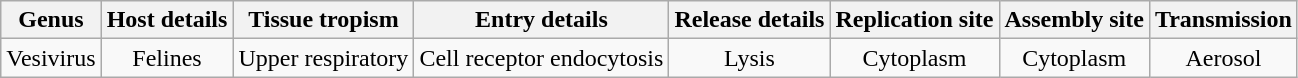<table class="wikitable sortable" style="text-align:center">
<tr>
<th>Genus</th>
<th>Host details</th>
<th>Tissue tropism</th>
<th>Entry details</th>
<th>Release details</th>
<th>Replication site</th>
<th>Assembly site</th>
<th>Transmission</th>
</tr>
<tr>
<td>Vesivirus</td>
<td>Felines</td>
<td>Upper respiratory</td>
<td>Cell receptor endocytosis</td>
<td>Lysis</td>
<td>Cytoplasm</td>
<td>Cytoplasm</td>
<td>Aerosol</td>
</tr>
</table>
